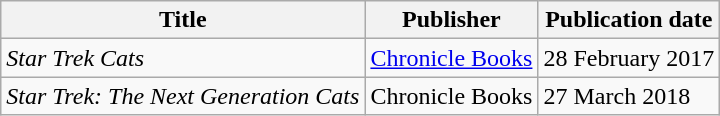<table class="wikitable sortable">
<tr>
<th>Title</th>
<th>Publisher</th>
<th>Publication date</th>
</tr>
<tr>
<td><em>Star Trek Cats</em></td>
<td><a href='#'>Chronicle Books</a></td>
<td>28 February 2017</td>
</tr>
<tr>
<td><em>Star Trek: The Next Generation Cats</em></td>
<td>Chronicle Books</td>
<td>27 March 2018</td>
</tr>
</table>
